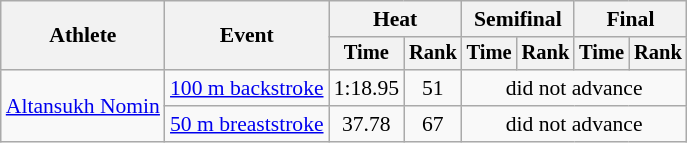<table class=wikitable style="font-size:90%">
<tr>
<th rowspan="2">Athlete</th>
<th rowspan="2">Event</th>
<th colspan="2">Heat</th>
<th colspan="2">Semifinal</th>
<th colspan="2">Final</th>
</tr>
<tr style="font-size:95%">
<th>Time</th>
<th>Rank</th>
<th>Time</th>
<th>Rank</th>
<th>Time</th>
<th>Rank</th>
</tr>
<tr align=center>
<td align=left rowspan=2><a href='#'>Altansukh Nomin</a></td>
<td align=left><a href='#'>100 m backstroke</a></td>
<td>1:18.95</td>
<td>51</td>
<td colspan=4>did not advance</td>
</tr>
<tr align=center>
<td align=left><a href='#'>50 m breaststroke</a></td>
<td>37.78</td>
<td>67</td>
<td colspan=4>did not advance</td>
</tr>
</table>
